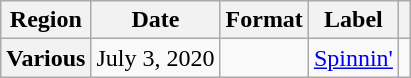<table class="wikitable plainrowheaders">
<tr>
<th scope="col">Region</th>
<th scope="col">Date</th>
<th scope="col">Format</th>
<th scope="col">Label</th>
<th scope="col"></th>
</tr>
<tr>
<th scope="row">Various</th>
<td>July 3, 2020</td>
<td></td>
<td><a href='#'>Spinnin'</a></td>
<td></td>
</tr>
</table>
